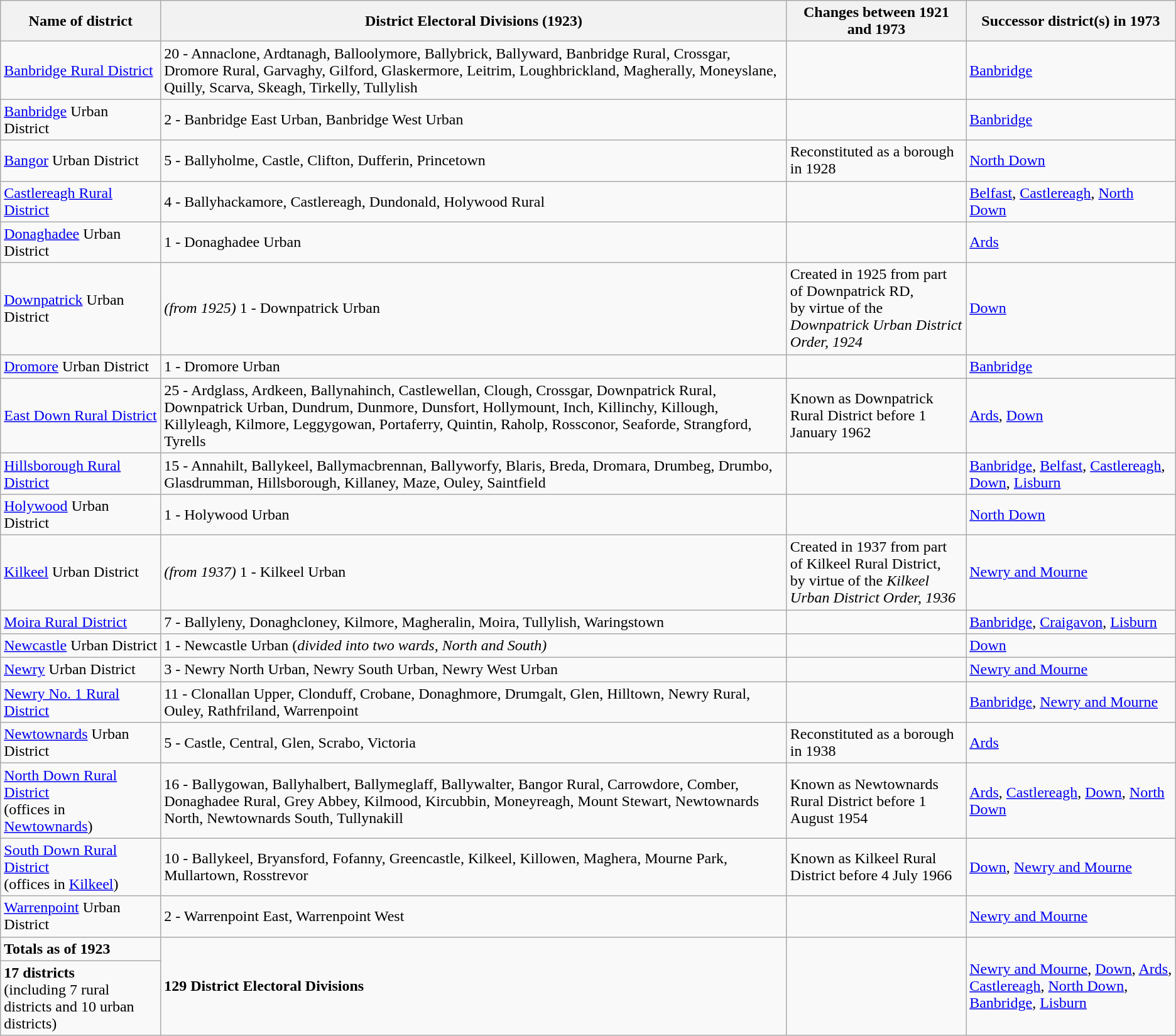<table class="wikitable">
<tr>
<th>Name of district</th>
<th>District Electoral Divisions (1923)</th>
<th>Changes between 1921 and 1973</th>
<th>Successor district(s) in 1973</th>
</tr>
<tr>
<td><a href='#'>Banbridge Rural District</a></td>
<td>20 - Annaclone, Ardtanagh, Balloolymore, Ballybrick, Ballyward, Banbridge Rural, Crossgar, Dromore Rural, Garvaghy, Gilford, Glaskermore, Leitrim, Loughbrickland, Magherally, Moneyslane, Quilly, Scarva, Skeagh, Tirkelly, Tullylish</td>
<td></td>
<td><a href='#'>Banbridge</a></td>
</tr>
<tr>
<td><a href='#'>Banbridge</a> Urban District</td>
<td>2 - Banbridge East Urban, Banbridge West Urban</td>
<td></td>
<td><a href='#'>Banbridge</a></td>
</tr>
<tr>
<td><a href='#'>Bangor</a> Urban District</td>
<td>5 - Ballyholme, Castle, Clifton, Dufferin, Princetown</td>
<td>Reconstituted as a borough in 1928</td>
<td><a href='#'>North Down</a></td>
</tr>
<tr>
<td><a href='#'>Castlereagh Rural District</a></td>
<td>4 - Ballyhackamore, Castlereagh, Dundonald, Holywood Rural</td>
<td></td>
<td><a href='#'>Belfast</a>, <a href='#'>Castlereagh</a>, <a href='#'>North Down</a></td>
</tr>
<tr>
<td><a href='#'>Donaghadee</a> Urban District</td>
<td>1 - Donaghadee Urban</td>
<td></td>
<td><a href='#'>Ards</a></td>
</tr>
<tr>
<td><a href='#'>Downpatrick</a> Urban District</td>
<td><em>(from 1925)</em> 1 - Downpatrick Urban</td>
<td>Created in 1925 from part of Downpatrick RD, <br>by virtue of the <em>Downpatrick Urban District Order, 1924</em></td>
<td><a href='#'>Down</a></td>
</tr>
<tr>
<td><a href='#'>Dromore</a> Urban District</td>
<td>1 - Dromore Urban</td>
<td></td>
<td><a href='#'>Banbridge</a></td>
</tr>
<tr>
<td><a href='#'>East Down Rural District</a></td>
<td>25 -  Ardglass, Ardkeen, Ballynahinch, Castlewellan, Clough, Crossgar, Downpatrick Rural, Downpatrick Urban, Dundrum, Dunmore, Dunsfort, Hollymount, Inch, Killinchy, Killough, Killyleagh, Kilmore, Leggygowan, Portaferry, Quintin, Raholp, Rossconor, Seaforde, Strangford, Tyrells</td>
<td>Known as Downpatrick Rural District before 1 January 1962</td>
<td><a href='#'>Ards</a>, <a href='#'>Down</a></td>
</tr>
<tr>
<td><a href='#'>Hillsborough Rural District</a></td>
<td>15 - Annahilt, Ballykeel, Ballymacbrennan, Ballyworfy, Blaris, Breda, Dromara, Drumbeg, Drumbo, Glasdrumman, Hillsborough, Killaney, Maze, Ouley, Saintfield</td>
<td></td>
<td><a href='#'>Banbridge</a>, <a href='#'>Belfast</a>, <a href='#'>Castlereagh</a>, <a href='#'>Down</a>, <a href='#'>Lisburn</a></td>
</tr>
<tr>
<td><a href='#'>Holywood</a> Urban District</td>
<td>1 - Holywood Urban</td>
<td></td>
<td><a href='#'>North Down</a></td>
</tr>
<tr>
<td><a href='#'>Kilkeel</a> Urban District</td>
<td><em>(from 1937)</em> 1 - Kilkeel Urban</td>
<td>Created in 1937 from part of Kilkeel Rural District, <br>by virtue of the <em>Kilkeel Urban District Order, 1936</em></td>
<td><a href='#'>Newry and Mourne</a></td>
</tr>
<tr>
<td><a href='#'>Moira Rural District</a></td>
<td>7 - Ballyleny, Donaghcloney, Kilmore, Magheralin, Moira, Tullylish, Waringstown</td>
<td></td>
<td><a href='#'>Banbridge</a>, <a href='#'>Craigavon</a>, <a href='#'>Lisburn</a></td>
</tr>
<tr>
<td><a href='#'>Newcastle</a> Urban District</td>
<td>1 - Newcastle Urban (<em>divided into two wards, North and South)</em></td>
<td></td>
<td><a href='#'>Down</a></td>
</tr>
<tr>
<td><a href='#'>Newry</a> Urban District</td>
<td>3 - Newry North Urban, Newry South Urban, Newry West Urban</td>
<td></td>
<td><a href='#'>Newry and Mourne</a></td>
</tr>
<tr>
<td><a href='#'>Newry No. 1 Rural District</a></td>
<td>11 - Clonallan Upper, Clonduff, Crobane, Donaghmore, Drumgalt, Glen, Hilltown, Newry Rural, Ouley, Rathfriland, Warrenpoint</td>
<td></td>
<td><a href='#'>Banbridge</a>, <a href='#'>Newry and Mourne</a></td>
</tr>
<tr>
<td><a href='#'>Newtownards</a> Urban District</td>
<td>5 - Castle, Central, Glen, Scrabo, Victoria</td>
<td>Reconstituted as a borough in 1938</td>
<td><a href='#'>Ards</a></td>
</tr>
<tr>
<td><a href='#'>North Down Rural District</a><br>(offices in <a href='#'>Newtownards</a>)</td>
<td>16 - Ballygowan, Ballyhalbert, Ballymeglaff, Ballywalter, Bangor Rural, Carrowdore, Comber, Donaghadee Rural, Grey Abbey, Kilmood, Kircubbin, Moneyreagh, Mount Stewart, Newtownards North, Newtownards South, Tullynakill</td>
<td>Known as Newtownards Rural District before 1 August 1954</td>
<td><a href='#'>Ards</a>, <a href='#'>Castlereagh</a>, <a href='#'>Down</a>, <a href='#'>North Down</a></td>
</tr>
<tr>
<td><a href='#'>South Down Rural District</a><br>(offices in <a href='#'>Kilkeel</a>)</td>
<td>10 - Ballykeel, Bryansford, Fofanny, Greencastle, Kilkeel, Killowen, Maghera, Mourne Park, Mullartown, Rosstrevor</td>
<td>Known as Kilkeel Rural District before 4 July 1966</td>
<td><a href='#'>Down</a>, <a href='#'>Newry and Mourne</a></td>
</tr>
<tr>
<td><a href='#'>Warrenpoint</a> Urban District</td>
<td>2 - Warrenpoint East, Warrenpoint West</td>
<td></td>
<td><a href='#'>Newry and Mourne</a></td>
</tr>
<tr>
<td><strong>Totals as of 1923</strong></td>
<td rowspan="2"><strong>129 District Electoral Divisions</strong></td>
<td rowspan="2"></td>
<td rowspan="2"><a href='#'>Newry and Mourne</a>, <a href='#'>Down</a>, <a href='#'>Ards</a>, <a href='#'>Castlereagh</a>, <a href='#'>North Down</a>, <a href='#'>Banbridge</a>, <a href='#'>Lisburn</a></td>
</tr>
<tr>
<td><strong>17 districts</strong><br>(including 7 rural districts and 10 urban districts)</td>
</tr>
</table>
